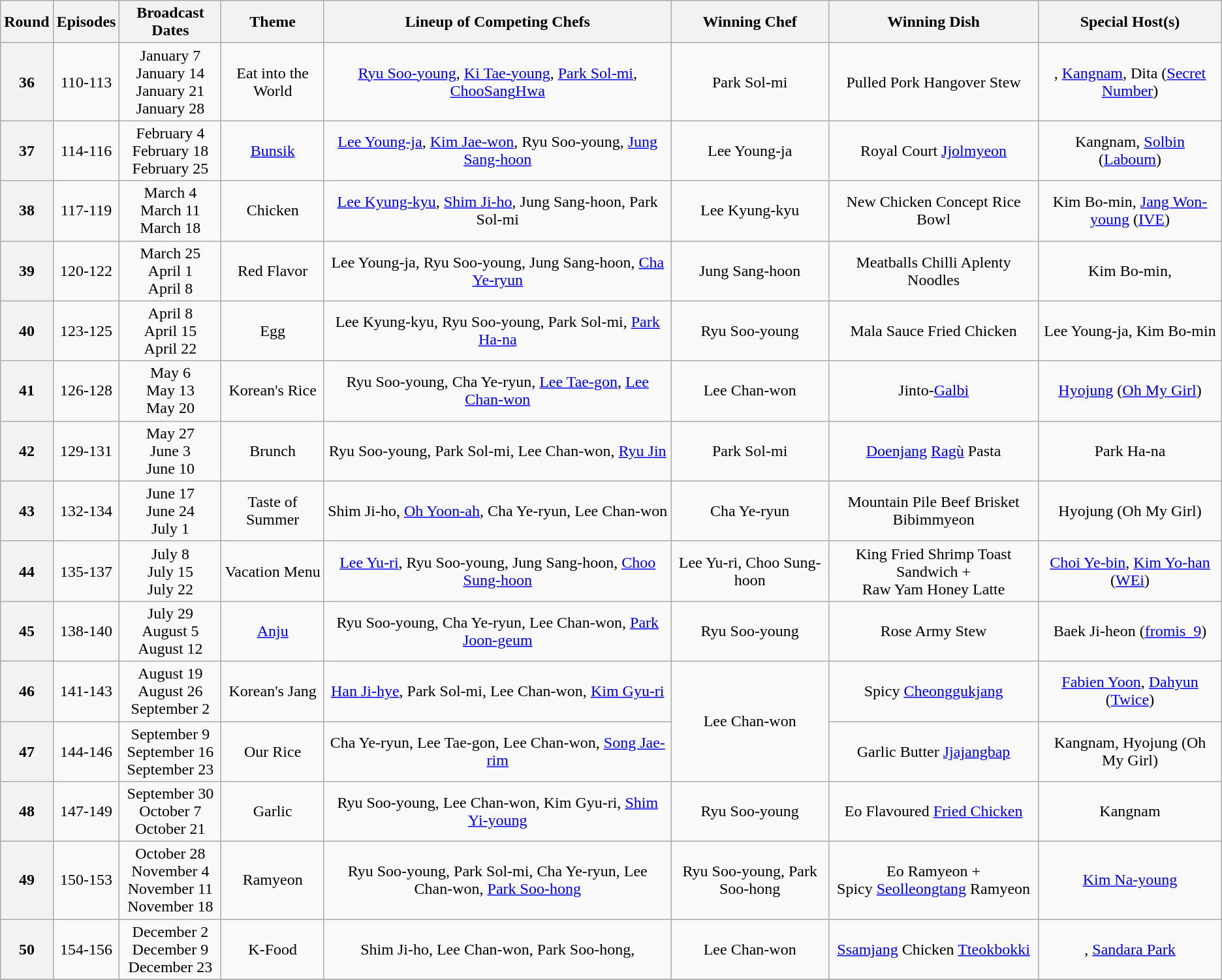<table class="wikitable" style="text-align:center">
<tr>
<th>Round</th>
<th>Episodes</th>
<th>Broadcast Dates</th>
<th>Theme</th>
<th>Lineup of Competing Chefs</th>
<th>Winning Chef</th>
<th>Winning Dish</th>
<th>Special Host(s)</th>
</tr>
<tr>
<th>36</th>
<td>110-113</td>
<td>January 7<br>January 14<br>January 21<br>January 28</td>
<td>Eat into the World</td>
<td><a href='#'>Ryu Soo-young</a>, <a href='#'>Ki Tae-young</a>, <a href='#'>Park Sol-mi</a>, <a href='#'>Choo</a><a href='#'>Sang</a><a href='#'>Hwa</a></td>
<td>Park Sol-mi</td>
<td>Pulled Pork Hangover Stew</td>
<td>, <a href='#'>Kangnam</a>, Dita (<a href='#'>Secret Number</a>)</td>
</tr>
<tr>
<th>37</th>
<td>114-116</td>
<td>February 4<br>February 18<br>February 25</td>
<td><a href='#'>Bunsik</a></td>
<td><a href='#'>Lee Young-ja</a>, <a href='#'>Kim Jae-won</a>, Ryu Soo-young, <a href='#'>Jung Sang-hoon</a></td>
<td>Lee Young-ja</td>
<td>Royal Court <a href='#'>Jjolmyeon</a></td>
<td>Kangnam, <a href='#'>Solbin</a> (<a href='#'>Laboum</a>)</td>
</tr>
<tr>
<th>38</th>
<td>117-119</td>
<td>March 4<br>March 11<br>March 18</td>
<td>Chicken</td>
<td><a href='#'>Lee Kyung-kyu</a>, <a href='#'>Shim Ji-ho</a>, Jung Sang-hoon, Park Sol-mi</td>
<td>Lee Kyung-kyu</td>
<td>New Chicken Concept Rice Bowl</td>
<td>Kim Bo-min, <a href='#'>Jang Won-young</a> (<a href='#'>IVE</a>)</td>
</tr>
<tr>
<th>39</th>
<td>120-122</td>
<td>March 25<br>April 1<br>April 8</td>
<td>Red Flavor</td>
<td>Lee Young-ja, Ryu Soo-young, Jung Sang-hoon, <a href='#'>Cha Ye-ryun</a></td>
<td>Jung Sang-hoon</td>
<td>Meatballs Chilli Aplenty Noodles</td>
<td>Kim Bo-min, </td>
</tr>
<tr>
<th>40</th>
<td>123-125</td>
<td>April 8<br>April 15<br>April 22</td>
<td>Egg</td>
<td>Lee Kyung-kyu, Ryu Soo-young, Park Sol-mi, <a href='#'>Park Ha-na</a></td>
<td>Ryu Soo-young</td>
<td>Mala Sauce Fried Chicken</td>
<td>Lee Young-ja, Kim Bo-min</td>
</tr>
<tr>
<th>41</th>
<td>126-128</td>
<td>May 6<br>May 13<br>May 20</td>
<td>Korean's Rice</td>
<td>Ryu Soo-young, Cha Ye-ryun, <a href='#'>Lee Tae-gon</a>, <a href='#'>Lee Chan-won</a></td>
<td>Lee Chan-won</td>
<td>Jinto-<a href='#'>Galbi</a></td>
<td><a href='#'>Hyojung</a> (<a href='#'>Oh My Girl</a>)</td>
</tr>
<tr>
<th>42</th>
<td>129-131</td>
<td>May 27<br>June 3<br>June 10</td>
<td>Brunch</td>
<td>Ryu Soo-young, Park Sol-mi, Lee Chan-won, <a href='#'>Ryu Jin</a></td>
<td>Park Sol-mi</td>
<td><a href='#'>Doenjang</a> <a href='#'>Ragù</a> Pasta</td>
<td>Park Ha-na</td>
</tr>
<tr>
<th>43</th>
<td>132-134</td>
<td>June 17<br>June 24<br>July 1</td>
<td>Taste of Summer</td>
<td>Shim Ji-ho, <a href='#'>Oh Yoon-ah</a>, Cha Ye-ryun, Lee Chan-won</td>
<td>Cha Ye-ryun</td>
<td>Mountain Pile Beef Brisket Bibimmyeon</td>
<td>Hyojung (Oh My Girl)</td>
</tr>
<tr>
<th>44</th>
<td>135-137</td>
<td>July 8<br>July 15<br>July 22</td>
<td>Vacation Menu</td>
<td><a href='#'>Lee Yu-ri</a>, Ryu Soo-young, Jung Sang-hoon, <a href='#'>Choo Sung-hoon</a></td>
<td>Lee Yu-ri, Choo Sung-hoon</td>
<td>King Fried Shrimp Toast Sandwich +<br>Raw Yam Honey Latte</td>
<td><a href='#'>Choi Ye-bin</a>, <a href='#'>Kim Yo-han</a> (<a href='#'>WEi</a>)</td>
</tr>
<tr>
<th>45</th>
<td>138-140</td>
<td>July 29<br>August 5<br>August 12</td>
<td><a href='#'>Anju</a></td>
<td>Ryu Soo-young, Cha Ye-ryun, Lee Chan-won, <a href='#'>Park Joon-geum</a></td>
<td>Ryu Soo-young</td>
<td>Rose Army Stew</td>
<td>Baek Ji-heon (<a href='#'>fromis_9</a>)</td>
</tr>
<tr>
<th>46</th>
<td>141-143</td>
<td>August 19<br>August 26<br>September 2</td>
<td>Korean's Jang</td>
<td><a href='#'>Han Ji-hye</a>, Park Sol-mi, Lee Chan-won, <a href='#'>Kim Gyu-ri</a></td>
<td rowspan="2">Lee Chan-won</td>
<td>Spicy <a href='#'>Cheonggukjang</a></td>
<td><a href='#'>Fabien Yoon</a>, <a href='#'>Dahyun</a> (<a href='#'>Twice</a>)</td>
</tr>
<tr>
<th>47</th>
<td>144-146</td>
<td>September 9<br>September 16<br>September 23</td>
<td>Our Rice</td>
<td>Cha Ye-ryun, Lee Tae-gon, Lee Chan-won, <a href='#'>Song Jae-rim</a></td>
<td>Garlic Butter <a href='#'>Jjajangbap</a></td>
<td>Kangnam, Hyojung (Oh My Girl)</td>
</tr>
<tr>
<th>48</th>
<td>147-149</td>
<td>September 30<br>October 7<br>October 21</td>
<td>Garlic</td>
<td>Ryu Soo-young, Lee Chan-won, Kim Gyu-ri, <a href='#'>Shim Yi-young</a></td>
<td>Ryu Soo-young</td>
<td>Eo Flavoured <a href='#'>Fried Chicken</a></td>
<td>Kangnam</td>
</tr>
<tr>
<th>49</th>
<td>150-153</td>
<td>October 28<br>November 4<br>November 11<br>November 18</td>
<td>Ramyeon</td>
<td>Ryu Soo-young, Park Sol-mi, Cha Ye-ryun, Lee Chan-won, <a href='#'>Park Soo-hong</a></td>
<td>Ryu Soo-young, Park Soo-hong</td>
<td>Eo Ramyeon +<br>Spicy <a href='#'>Seolleongtang</a> Ramyeon</td>
<td><a href='#'>Kim Na-young</a></td>
</tr>
<tr>
<th>50</th>
<td>154-156</td>
<td>December 2<br>December 9<br>December 23</td>
<td>K-Food</td>
<td>Shim Ji-ho, Lee Chan-won, Park Soo-hong, </td>
<td>Lee Chan-won</td>
<td><a href='#'>Ssamjang</a> Chicken <a href='#'>Tteokbokki</a></td>
<td>, <a href='#'>Sandara Park</a></td>
</tr>
<tr>
</tr>
</table>
